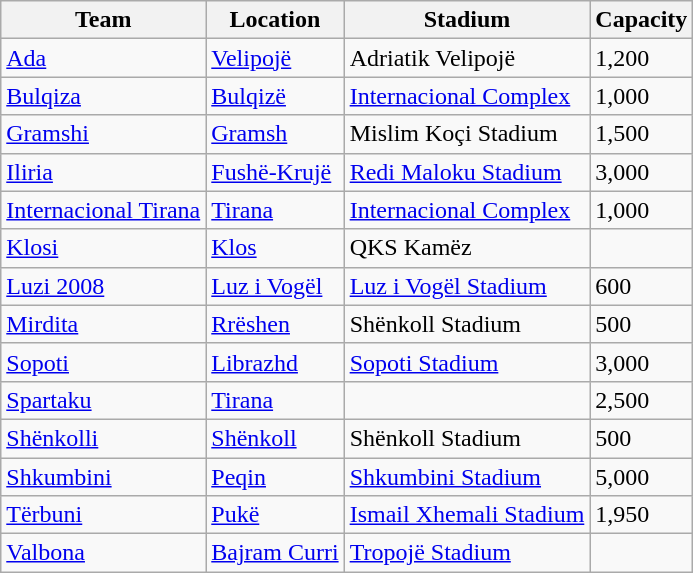<table class="wikitable sortable">
<tr>
<th>Team</th>
<th>Location</th>
<th>Stadium</th>
<th>Capacity</th>
</tr>
<tr>
<td><a href='#'>Ada</a></td>
<td><a href='#'>Velipojë</a></td>
<td>Adriatik Velipojë</td>
<td>1,200</td>
</tr>
<tr>
<td><a href='#'>Bulqiza</a></td>
<td><a href='#'>Bulqizë</a></td>
<td><a href='#'>Internacional Complex</a></td>
<td>1,000</td>
</tr>
<tr>
<td><a href='#'>Gramshi</a></td>
<td><a href='#'>Gramsh</a></td>
<td>Mislim Koçi Stadium</td>
<td>1,500</td>
</tr>
<tr>
<td><a href='#'>Iliria</a></td>
<td><a href='#'>Fushë-Krujë</a></td>
<td><a href='#'>Redi Maloku Stadium</a></td>
<td>3,000</td>
</tr>
<tr>
<td><a href='#'>Internacional Tirana</a></td>
<td><a href='#'>Tirana</a></td>
<td><a href='#'>Internacional Complex</a></td>
<td>1,000</td>
</tr>
<tr>
<td><a href='#'>Klosi</a></td>
<td><a href='#'>Klos</a></td>
<td>QKS Kamëz</td>
<td></td>
</tr>
<tr>
<td><a href='#'>Luzi 2008</a></td>
<td><a href='#'>Luz i Vogël</a></td>
<td><a href='#'>Luz i Vogël Stadium</a></td>
<td>600</td>
</tr>
<tr>
<td><a href='#'>Mirdita</a></td>
<td><a href='#'>Rrëshen</a></td>
<td>Shënkoll Stadium</td>
<td>500</td>
</tr>
<tr>
<td><a href='#'>Sopoti</a></td>
<td><a href='#'>Librazhd</a></td>
<td><a href='#'>Sopoti Stadium</a></td>
<td>3,000</td>
</tr>
<tr>
<td><a href='#'>Spartaku</a></td>
<td><a href='#'>Tirana</a></td>
<td></td>
<td>2,500</td>
</tr>
<tr>
<td><a href='#'>Shënkolli</a></td>
<td><a href='#'>Shënkoll</a></td>
<td>Shënkoll Stadium</td>
<td>500</td>
</tr>
<tr>
<td><a href='#'>Shkumbini</a></td>
<td><a href='#'>Peqin</a></td>
<td><a href='#'>Shkumbini Stadium</a></td>
<td>5,000</td>
</tr>
<tr>
<td><a href='#'>Tërbuni</a></td>
<td><a href='#'>Pukë</a></td>
<td><a href='#'>Ismail Xhemali Stadium</a></td>
<td>1,950</td>
</tr>
<tr>
<td><a href='#'>Valbona</a></td>
<td><a href='#'>Bajram Curri</a></td>
<td><a href='#'>Tropojë Stadium</a></td>
<td></td>
</tr>
</table>
